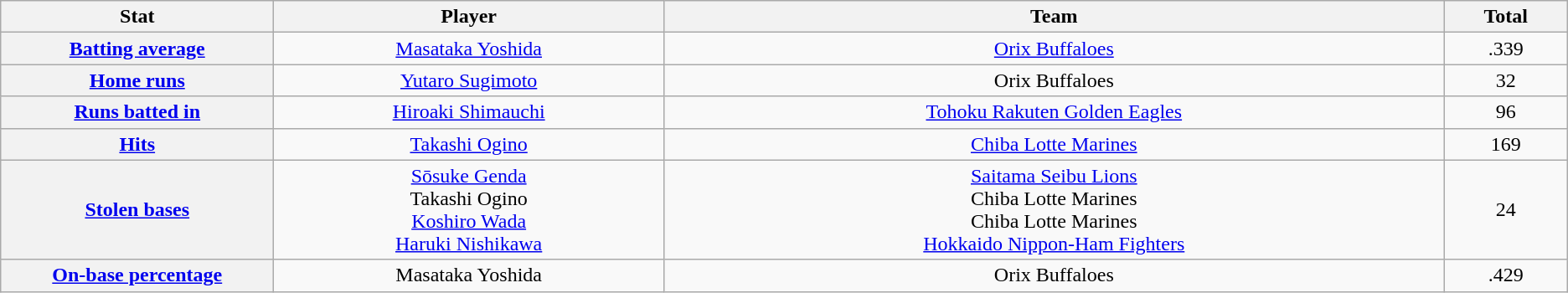<table class="wikitable" style="text-align:center;">
<tr>
<th scope="col" width="7%">Stat</th>
<th scope="col" width="10%">Player</th>
<th scope="col" width="20%">Team</th>
<th scope="col" width="3%">Total</th>
</tr>
<tr>
<th scope="row" style="text-align:center;"><a href='#'>Batting average</a></th>
<td><a href='#'>Masataka Yoshida</a></td>
<td><a href='#'>Orix Buffaloes</a></td>
<td>.339</td>
</tr>
<tr>
<th scope="row" style="text-align:center;"><a href='#'>Home runs</a></th>
<td><a href='#'>Yutaro Sugimoto</a></td>
<td>Orix Buffaloes</td>
<td>32</td>
</tr>
<tr>
<th scope="row" style="text-align:center;"><a href='#'>Runs batted in</a></th>
<td><a href='#'>Hiroaki Shimauchi</a></td>
<td><a href='#'>Tohoku Rakuten Golden Eagles</a></td>
<td>96</td>
</tr>
<tr>
<th scope="row" style="text-align:center;"><a href='#'>Hits</a></th>
<td><a href='#'>Takashi Ogino</a></td>
<td><a href='#'>Chiba Lotte Marines</a></td>
<td>169</td>
</tr>
<tr>
<th scope="row" style="text-align:center;"><a href='#'>Stolen bases</a></th>
<td><a href='#'>Sōsuke Genda</a> <br>  Takashi Ogino <br> <a href='#'>Koshiro Wada</a> <br> <a href='#'>Haruki Nishikawa</a></td>
<td><a href='#'>Saitama Seibu Lions</a> <br> Chiba Lotte Marines <br> Chiba Lotte Marines <br> <a href='#'>Hokkaido Nippon-Ham Fighters</a></td>
<td>24</td>
</tr>
<tr>
<th scope="row" style="text-align:center;"><a href='#'>On-base percentage</a></th>
<td>Masataka Yoshida</td>
<td>Orix Buffaloes</td>
<td>.429</td>
</tr>
</table>
